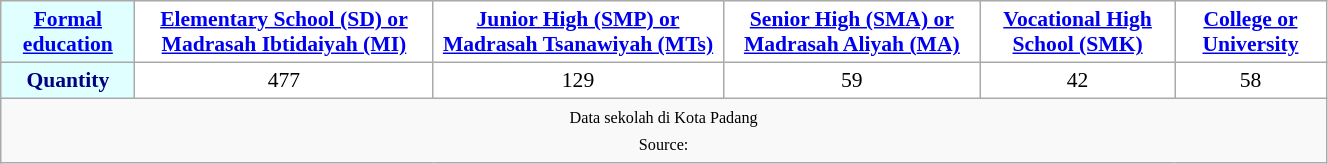<table class="wikitable" style="font-size:90%;width:70%;border:0px;text-align:center;line-height:120%;">
<tr>
<th style="background: #E0FFFF; color: #000080" height="17"><a href='#'>Formal education</a></th>
<th style="background: #FFFFFF; color:#000080;"><a href='#'>Elementary School (SD) or Madrasah Ibtidaiyah (MI)</a></th>
<th style="background: #FFFFFF; color:#000080;"><a href='#'>Junior High (SMP) or Madrasah Tsanawiyah (MTs)</a></th>
<th style="background: #FFFFFF; color:#000080;"><a href='#'>Senior High (SMA) or <strong>Madrasah Aliyah (</strong>MA)</a></th>
<th style="background: #FFFFFF; color:#000080;"><a href='#'>Vocational High School (SMK)</a></th>
<th style="background: #FFFFFF; color:#000080;"><a href='#'>College or University</a></th>
</tr>
<tr Align="center">
<th style="background: #E0FFFF; color: #000080" height="17">Quantity</th>
<td style="background: #FFFFFF; color: black;">477</td>
<td style="background: #FFFFFF; color: black;">129</td>
<td style="background: #FFFFFF; color: black;">59</td>
<td style="background: #FFFFFF; color: black;">42</td>
<td style="background: #FFFFFF; color: black;">58</td>
</tr>
<tr>
<td colspan="12" style="text-align:center;font-size:90%;"><small>Data sekolah di Kota Padang</small><br><small>Source:</small></td>
</tr>
</table>
